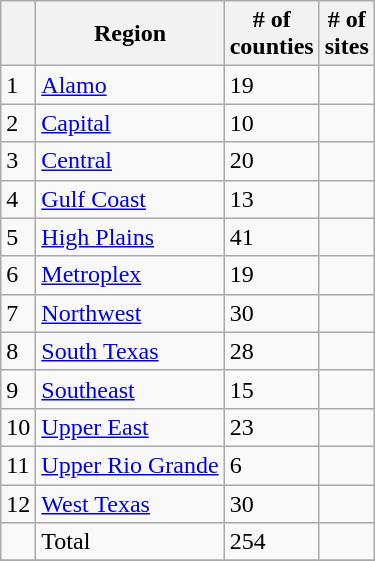<table class="wikitable sortable">
<tr>
<th></th>
<th><strong>Region</strong></th>
<th><strong># of<br>counties</strong></th>
<th><strong># of<br>sites</strong></th>
</tr>
<tr ->
<td>1</td>
<td><a href='#'>Alamo</a></td>
<td>19</td>
<td></td>
</tr>
<tr ->
<td>2</td>
<td><a href='#'>Capital</a></td>
<td>10</td>
<td></td>
</tr>
<tr ->
<td>3</td>
<td><a href='#'>Central</a></td>
<td>20</td>
<td></td>
</tr>
<tr ->
<td>4</td>
<td><a href='#'>Gulf Coast</a></td>
<td>13</td>
<td></td>
</tr>
<tr ->
<td>5</td>
<td><a href='#'>High Plains</a></td>
<td>41</td>
<td></td>
</tr>
<tr ->
<td>6</td>
<td><a href='#'>Metroplex</a></td>
<td>19</td>
<td></td>
</tr>
<tr ->
<td>7</td>
<td><a href='#'>Northwest</a></td>
<td>30</td>
<td></td>
</tr>
<tr ->
<td>8</td>
<td><a href='#'>South Texas</a></td>
<td>28</td>
<td></td>
</tr>
<tr ->
<td>9</td>
<td><a href='#'>Southeast</a></td>
<td>15</td>
<td></td>
</tr>
<tr ->
<td>10</td>
<td><a href='#'>Upper East</a></td>
<td>23</td>
<td></td>
</tr>
<tr ->
<td>11</td>
<td><a href='#'>Upper Rio Grande</a></td>
<td>6</td>
<td></td>
</tr>
<tr ->
<td>12</td>
<td><a href='#'>West Texas</a></td>
<td>30</td>
<td></td>
</tr>
<tr ->
<td></td>
<td>Total</td>
<td>254</td>
<td></td>
</tr>
<tr ->
</tr>
</table>
